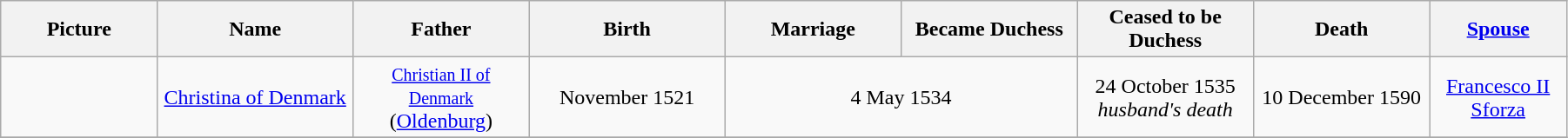<table width=95% class="wikitable">
<tr>
<th width = "8%">Picture</th>
<th width = "10%">Name</th>
<th width = "9%">Father</th>
<th width = "10%">Birth</th>
<th width = "9%">Marriage</th>
<th width = "9%">Became Duchess</th>
<th width = "9%">Ceased to be Duchess</th>
<th width = "9%">Death</th>
<th width = "7%"><a href='#'>Spouse</a></th>
</tr>
<tr>
<td align="center"></td>
<td align="center"><a href='#'>Christina of Denmark</a></td>
<td align="center"><small><a href='#'>Christian II of Denmark</a></small><br> (<a href='#'>Oldenburg</a>)</td>
<td align="center">November 1521</td>
<td align="center" colspan="2">4 May 1534</td>
<td align="center">24 October 1535<br><em>husband's death</em></td>
<td align="center">10 December 1590</td>
<td align="center"><a href='#'>Francesco II Sforza</a></td>
</tr>
<tr>
</tr>
</table>
